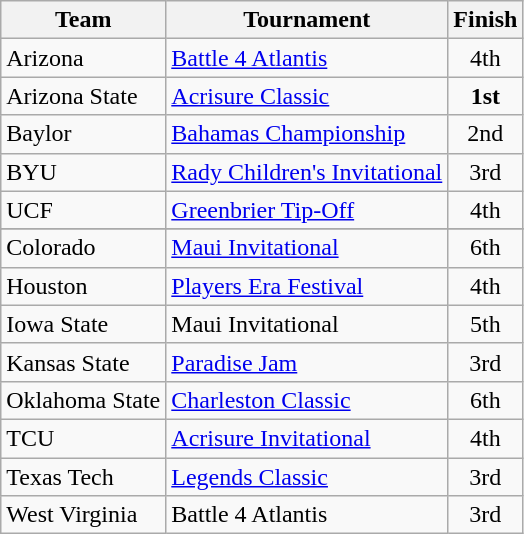<table class="wikitable">
<tr>
<th>Team</th>
<th>Tournament</th>
<th>Finish</th>
</tr>
<tr>
<td>Arizona</td>
<td><a href='#'>Battle 4 Atlantis</a></td>
<td align=center>4th</td>
</tr>
<tr>
<td>Arizona State</td>
<td><a href='#'>Acrisure Classic</a></td>
<td align=center><strong>1st</strong></td>
</tr>
<tr>
<td>Baylor</td>
<td><a href='#'>Bahamas Championship</a></td>
<td align=center>2nd</td>
</tr>
<tr>
<td>BYU</td>
<td><a href='#'>Rady Children's Invitational</a></td>
<td align=center>3rd</td>
</tr>
<tr>
<td>UCF</td>
<td><a href='#'>Greenbrier Tip-Off</a></td>
<td align=center>4th</td>
</tr>
<tr style="text-align:center;">
</tr>
<tr>
<td>Colorado</td>
<td><a href='#'>Maui Invitational</a></td>
<td align=center>6th</td>
</tr>
<tr>
<td>Houston</td>
<td><a href='#'>Players Era Festival</a></td>
<td align=center>4th</td>
</tr>
<tr>
<td>Iowa State</td>
<td>Maui Invitational</td>
<td align=center>5th</td>
</tr>
<tr>
<td>Kansas State</td>
<td><a href='#'>Paradise Jam</a></td>
<td align=center>3rd</td>
</tr>
<tr>
<td>Oklahoma State</td>
<td><a href='#'>Charleston Classic</a></td>
<td align=center>6th</td>
</tr>
<tr>
<td>TCU</td>
<td><a href='#'>Acrisure Invitational</a></td>
<td align=center>4th</td>
</tr>
<tr>
<td>Texas Tech</td>
<td><a href='#'>Legends Classic</a></td>
<td align=center>3rd</td>
</tr>
<tr>
<td>West Virginia</td>
<td>Battle 4 Atlantis</td>
<td align=center>3rd</td>
</tr>
</table>
